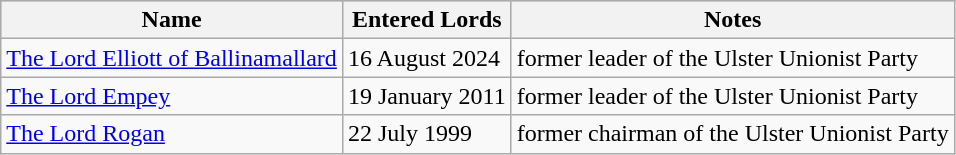<table class="wikitable sortable" scope="row">
<tr bgcolor=cccccc>
<th>Name</th>
<th>Entered Lords</th>
<th>Notes</th>
</tr>
<tr>
<td><a href='#'>The Lord Elliott of Ballinamallard</a></td>
<td>16 August 2024</td>
<td>former leader of the Ulster Unionist Party</td>
</tr>
<tr>
<td><a href='#'>The Lord Empey</a></td>
<td>19 January 2011</td>
<td>former leader of the Ulster Unionist Party</td>
</tr>
<tr>
<td><a href='#'>The Lord Rogan</a></td>
<td>22 July 1999</td>
<td>former chairman of the Ulster Unionist Party</td>
</tr>
</table>
